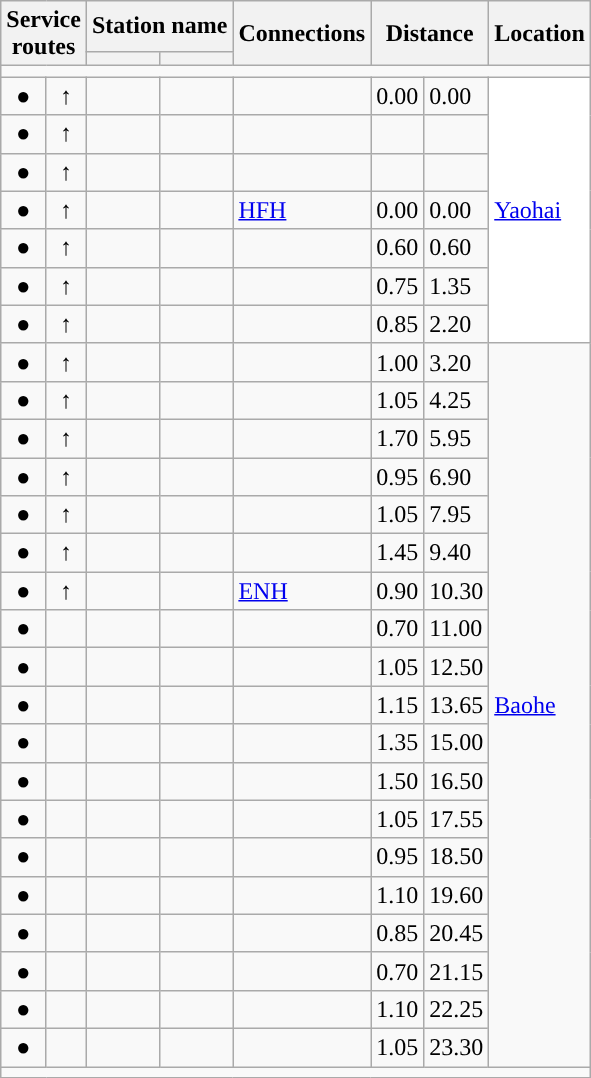<table class="wikitable">
<tr>
<th rowspan=2 colspan=2>Service<br>routes</th>
<th colspan=2>Station name</th>
<th rowspan=2>Connections</th>
<th colspan=2 rowspan=2>Distance<br></th>
<th rowspan=2>Location</th>
</tr>
<tr>
<th></th>
<th></th>
</tr>
<tr style="background:#">
<td colspan = "8"></td>
</tr>
<tr>
<td style="text-align:center;">●</td>
<td style="text-align:center;">↑</td>
<td></td>
<td></td>
<td></td>
<td>0.00</td>
<td>0.00</td>
<td bgcolor="white" rowspan="7"><a href='#'>Yaohai</a></td>
</tr>
<tr>
<td style="text-align:center;">●</td>
<td style="text-align:center;">↑</td>
<td></td>
<td></td>
<td></td>
<td></td>
<td></td>
</tr>
<tr>
<td style="text-align:center;">●</td>
<td style="text-align:center;">↑</td>
<td></td>
<td></td>
<td></td>
<td></td>
<td></td>
</tr>
<tr>
<td style="text-align:center;">●</td>
<td style="text-align:center;">↑</td>
<td></td>
<td></td>
<td> <a href='#'>HFH</a><br></td>
<td>0.00</td>
<td>0.00</td>
</tr>
<tr>
<td style="text-align:center;">●</td>
<td style="text-align:center;">↑</td>
<td></td>
<td></td>
<td></td>
<td>0.60</td>
<td>0.60</td>
</tr>
<tr>
<td style="text-align:center;">●</td>
<td style="text-align:center;">↑</td>
<td></td>
<td></td>
<td></td>
<td>0.75</td>
<td>1.35</td>
</tr>
<tr>
<td style="text-align:center;">●</td>
<td style="text-align:center;">↑</td>
<td></td>
<td></td>
<td></td>
<td>0.85</td>
<td>2.20</td>
</tr>
<tr>
<td style="text-align:center;">●</td>
<td style="text-align:center;">↑</td>
<td></td>
<td></td>
<td></td>
<td>1.00</td>
<td>3.20</td>
<td rowspan="19"><a href='#'>Baohe</a></td>
</tr>
<tr>
<td style="text-align:center;">●</td>
<td style="text-align:center;">↑</td>
<td></td>
<td></td>
<td></td>
<td>1.05</td>
<td>4.25</td>
</tr>
<tr>
<td style="text-align:center;">●</td>
<td style="text-align:center;">↑</td>
<td></td>
<td></td>
<td></td>
<td>1.70</td>
<td>5.95</td>
</tr>
<tr>
<td style="text-align:center;">●</td>
<td style="text-align:center;">↑</td>
<td></td>
<td></td>
<td></td>
<td>0.95</td>
<td>6.90</td>
</tr>
<tr>
<td style="text-align:center;">●</td>
<td style="text-align:center;">↑</td>
<td></td>
<td></td>
<td></td>
<td>1.05</td>
<td>7.95</td>
</tr>
<tr>
<td style="text-align:center;">●</td>
<td style="text-align:center;">↑</td>
<td></td>
<td></td>
<td></td>
<td>1.45</td>
<td>9.40</td>
</tr>
<tr>
<td style="text-align:center;">●</td>
<td style="text-align:center;">↑</td>
<td></td>
<td></td>
<td> <a href='#'>ENH</a><br> </td>
<td>0.90</td>
<td>10.30</td>
</tr>
<tr>
<td style="text-align:center;">●</td>
<td style="text-align:center;"></td>
<td></td>
<td></td>
<td></td>
<td>0.70</td>
<td>11.00</td>
</tr>
<tr>
<td style="text-align:center;">●</td>
<td style="text-align:center;"></td>
<td></td>
<td></td>
<td></td>
<td>1.05</td>
<td>12.50</td>
</tr>
<tr>
<td style="text-align:center;">●</td>
<td style="text-align:center;"></td>
<td></td>
<td></td>
<td></td>
<td>1.15</td>
<td>13.65</td>
</tr>
<tr>
<td style="text-align:center;">●</td>
<td style="text-align:center;"></td>
<td></td>
<td></td>
<td></td>
<td>1.35</td>
<td>15.00</td>
</tr>
<tr>
<td style="text-align:center;">●</td>
<td style="text-align:center;"></td>
<td></td>
<td></td>
<td></td>
<td>1.50</td>
<td>16.50</td>
</tr>
<tr>
<td style="text-align:center;">●</td>
<td style="text-align:center;"></td>
<td></td>
<td></td>
<td></td>
<td>1.05</td>
<td>17.55</td>
</tr>
<tr>
<td style="text-align:center;">●</td>
<td style="text-align:center;"></td>
<td></td>
<td></td>
<td></td>
<td>0.95</td>
<td>18.50</td>
</tr>
<tr>
<td style="text-align:center;">●</td>
<td style="text-align:center;"></td>
<td></td>
<td></td>
<td></td>
<td>1.10</td>
<td>19.60</td>
</tr>
<tr>
<td style="text-align:center;">●</td>
<td style="text-align:center;"></td>
<td></td>
<td></td>
<td></td>
<td>0.85</td>
<td>20.45</td>
</tr>
<tr>
<td style="text-align:center;">●</td>
<td style="text-align:center;"></td>
<td></td>
<td></td>
<td></td>
<td>0.70</td>
<td>21.15</td>
</tr>
<tr>
<td style="text-align:center;">●</td>
<td style="text-align:center;"></td>
<td></td>
<td></td>
<td></td>
<td>1.10</td>
<td>22.25</td>
</tr>
<tr>
<td style="text-align:center;">●</td>
<td style="text-align:center;"></td>
<td></td>
<td></td>
<td></td>
<td>1.05</td>
<td>23.30</td>
</tr>
<tr style="background:#">
<td colspan = "8"></td>
</tr>
</table>
